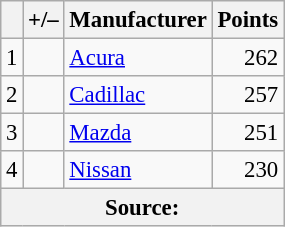<table class="wikitable" style="font-size: 95%;">
<tr>
<th scope="col"></th>
<th scope="col">+/–</th>
<th scope="col">Manufacturer</th>
<th scope="col">Points</th>
</tr>
<tr>
<td align=center>1</td>
<td align="left"></td>
<td> <a href='#'>Acura</a></td>
<td align=right>262</td>
</tr>
<tr>
<td align=center>2</td>
<td align="left"></td>
<td> <a href='#'>Cadillac</a></td>
<td align=right>257</td>
</tr>
<tr>
<td align=center>3</td>
<td align="left"></td>
<td> <a href='#'>Mazda</a></td>
<td align=right>251</td>
</tr>
<tr>
<td align=center>4</td>
<td align="left"></td>
<td> <a href='#'>Nissan</a></td>
<td align=right>230</td>
</tr>
<tr>
<th colspan=5>Source:</th>
</tr>
</table>
